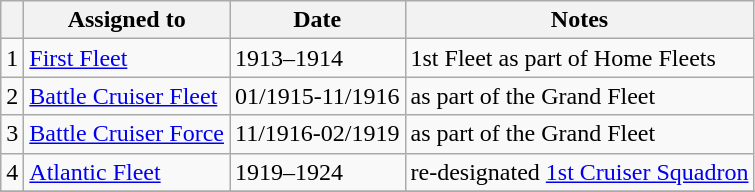<table class=wikitable>
<tr>
<th></th>
<th>Assigned to</th>
<th>Date</th>
<th>Notes</th>
</tr>
<tr>
<td>1</td>
<td><a href='#'>First Fleet</a></td>
<td>1913–1914</td>
<td>1st Fleet as part of Home Fleets</td>
</tr>
<tr>
<td>2</td>
<td><a href='#'>Battle Cruiser Fleet</a></td>
<td>01/1915-11/1916</td>
<td>as part of the Grand Fleet</td>
</tr>
<tr>
<td>3</td>
<td><a href='#'>Battle Cruiser Force</a></td>
<td>11/1916-02/1919</td>
<td>as part of the Grand Fleet</td>
</tr>
<tr>
<td>4</td>
<td><a href='#'>Atlantic Fleet</a></td>
<td>1919–1924</td>
<td>re-designated <a href='#'>1st Cruiser Squadron</a></td>
</tr>
<tr>
</tr>
</table>
